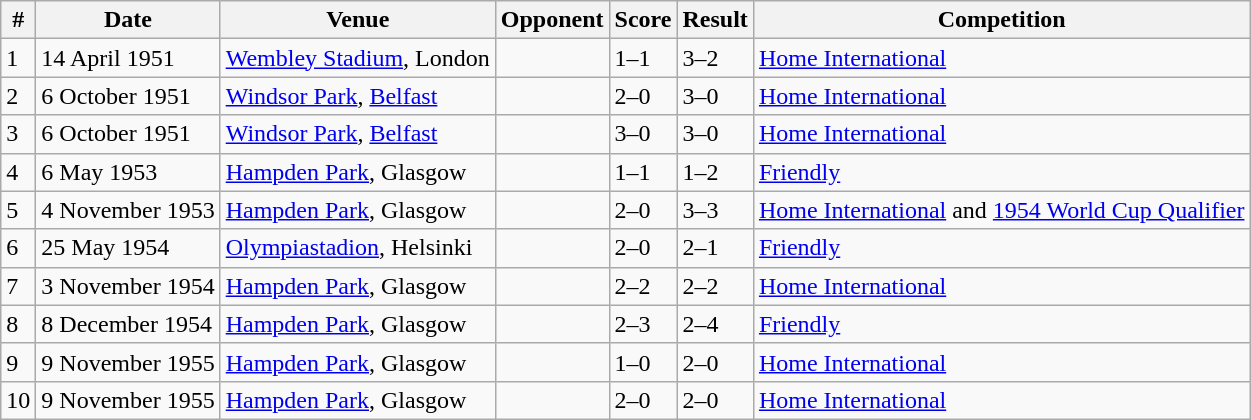<table class="wikitable">
<tr>
<th>#</th>
<th>Date</th>
<th>Venue</th>
<th>Opponent</th>
<th>Score</th>
<th>Result</th>
<th>Competition</th>
</tr>
<tr>
<td>1</td>
<td>14 April 1951</td>
<td><a href='#'>Wembley Stadium</a>, London</td>
<td></td>
<td>1–1</td>
<td>3–2</td>
<td><a href='#'>Home International</a></td>
</tr>
<tr>
<td>2</td>
<td>6 October 1951</td>
<td><a href='#'>Windsor Park</a>, <a href='#'>Belfast</a></td>
<td></td>
<td>2–0</td>
<td>3–0</td>
<td><a href='#'>Home International</a></td>
</tr>
<tr>
<td>3</td>
<td>6 October 1951</td>
<td><a href='#'>Windsor Park</a>, <a href='#'>Belfast</a></td>
<td></td>
<td>3–0</td>
<td>3–0</td>
<td><a href='#'>Home International</a></td>
</tr>
<tr>
<td>4</td>
<td>6 May 1953</td>
<td><a href='#'>Hampden Park</a>, Glasgow</td>
<td></td>
<td>1–1</td>
<td>1–2</td>
<td><a href='#'>Friendly</a></td>
</tr>
<tr>
<td>5</td>
<td>4 November 1953</td>
<td><a href='#'>Hampden Park</a>, Glasgow</td>
<td></td>
<td>2–0</td>
<td>3–3</td>
<td><a href='#'>Home International</a> and <a href='#'>1954 World Cup Qualifier</a></td>
</tr>
<tr>
<td>6</td>
<td>25 May 1954</td>
<td><a href='#'>Olympiastadion</a>, Helsinki</td>
<td></td>
<td>2–0</td>
<td>2–1</td>
<td><a href='#'>Friendly</a></td>
</tr>
<tr>
<td>7</td>
<td>3 November 1954</td>
<td><a href='#'>Hampden Park</a>, Glasgow</td>
<td></td>
<td>2–2</td>
<td>2–2</td>
<td><a href='#'>Home International</a></td>
</tr>
<tr>
<td>8</td>
<td>8 December 1954</td>
<td><a href='#'>Hampden Park</a>, Glasgow</td>
<td></td>
<td>2–3</td>
<td>2–4</td>
<td><a href='#'>Friendly</a></td>
</tr>
<tr>
<td>9</td>
<td>9 November 1955</td>
<td><a href='#'>Hampden Park</a>, Glasgow</td>
<td></td>
<td>1–0</td>
<td>2–0</td>
<td><a href='#'>Home International</a></td>
</tr>
<tr>
<td>10</td>
<td>9 November 1955</td>
<td><a href='#'>Hampden Park</a>, Glasgow</td>
<td></td>
<td>2–0</td>
<td>2–0</td>
<td><a href='#'>Home International</a></td>
</tr>
</table>
